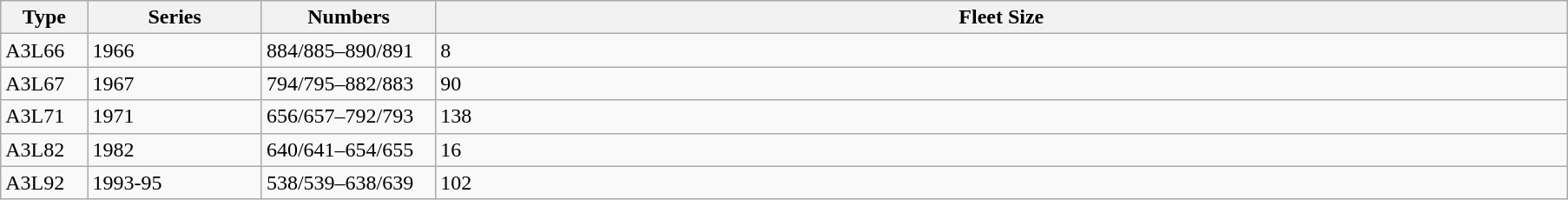<table class="wikitable">
<tr>
<th width="5%">Type</th>
<th width="10%">Series</th>
<th width="10%">Numbers</th>
<th width="65%">Fleet Size</th>
</tr>
<tr>
<td>A3L66</td>
<td>1966</td>
<td>884/885–890/891</td>
<td>8</td>
</tr>
<tr>
<td>A3L67</td>
<td>1967</td>
<td>794/795–882/883</td>
<td>90</td>
</tr>
<tr>
<td>A3L71</td>
<td>1971</td>
<td>656/657–792/793</td>
<td>138</td>
</tr>
<tr>
<td>A3L82</td>
<td>1982</td>
<td>640/641–654/655</td>
<td>16</td>
</tr>
<tr>
<td>A3L92</td>
<td>1993-95</td>
<td>538/539–638/639</td>
<td>102</td>
</tr>
</table>
